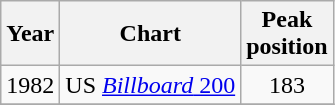<table class="wikitable">
<tr>
<th>Year</th>
<th>Chart</th>
<th>Peak<br>position</th>
</tr>
<tr>
<td rowspan="1">1982</td>
<td>US <a href='#'><em>Billboard</em> 200</a></td>
<td align=center>183</td>
</tr>
<tr>
</tr>
</table>
